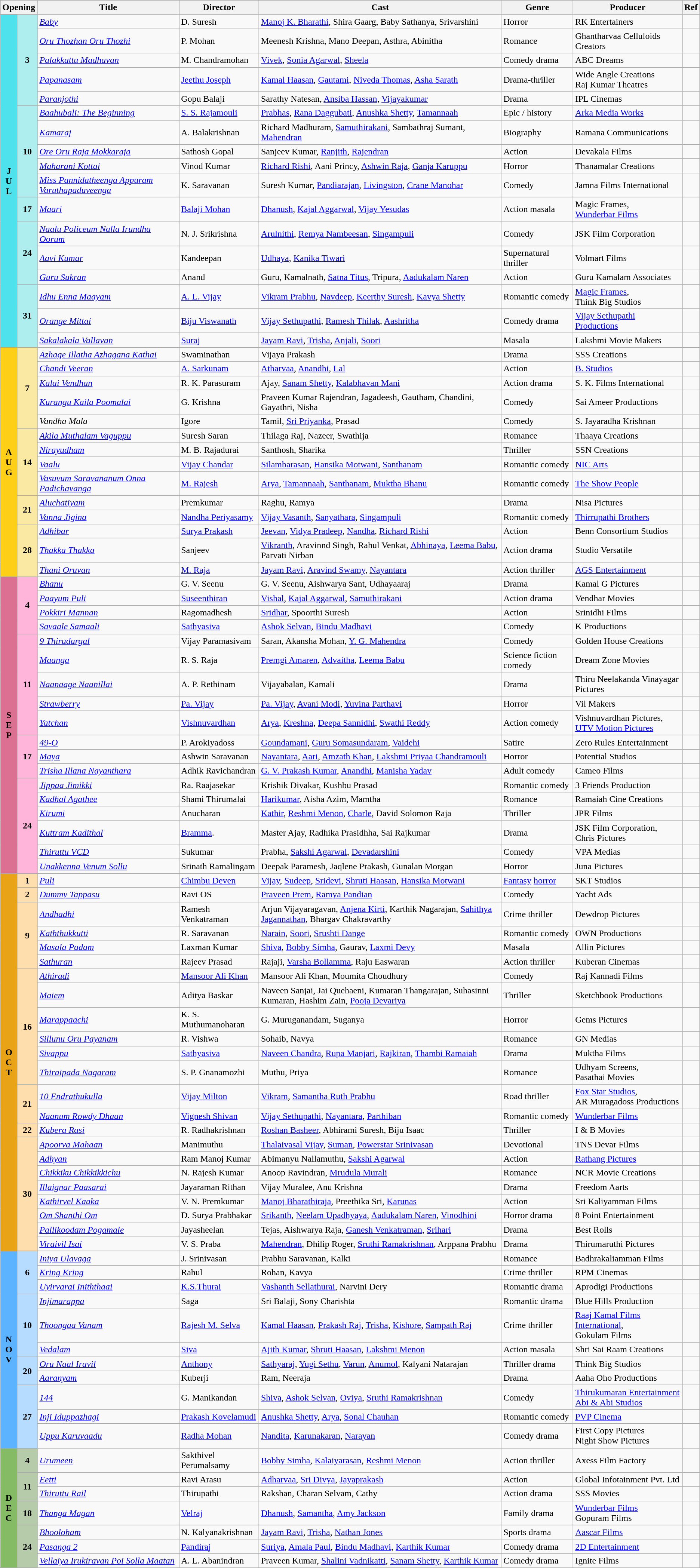<table id="wikitable-20151207" class="wikitable">
<tr style="background:#b0e0e6; text-align:center;">
<th colspan="2">Opening</th>
<th>Title</th>
<th>Director</th>
<th>Cast</th>
<th>Genre</th>
<th>Producer</th>
<th>Ref</th>
</tr>
<tr July!>
<td rowspan="17" style="text-align:center; background:#4EE2EC;"><strong>J<br>U<br>L</strong></td>
<td rowspan="5" style="text-align:center;background:#afeeee;"><strong>3</strong></td>
<td><em><a href='#'>Baby</a></em></td>
<td>D. Suresh</td>
<td><a href='#'>Manoj K. Bharathi</a>, Shira Gaarg, Baby Sathanya, Srivarshini</td>
<td>Horror</td>
<td>RK Entertainers</td>
<td></td>
</tr>
<tr>
<td><em><a href='#'>Oru Thozhan Oru Thozhi</a></em></td>
<td>P. Mohan</td>
<td>Meenesh Krishna, Mano Deepan, Asthra, Abinitha</td>
<td>Romance</td>
<td>Ghantharvaa Celluloids Creators</td>
<td></td>
</tr>
<tr>
<td><em><a href='#'>Palakkattu Madhavan</a></em></td>
<td>M. Chandramohan</td>
<td><a href='#'>Vivek</a>, <a href='#'>Sonia Agarwal</a>, <a href='#'>Sheela</a></td>
<td>Comedy drama</td>
<td>ABC Dreams</td>
<td></td>
</tr>
<tr>
<td><em><a href='#'>Papanasam</a></em></td>
<td><a href='#'>Jeethu Joseph</a></td>
<td><a href='#'>Kamal Haasan</a>, <a href='#'>Gautami</a>, <a href='#'>Niveda Thomas</a>, <a href='#'>Asha Sarath</a></td>
<td>Drama-thriller</td>
<td>Wide Angle Creations<br>Raj Kumar Theatres</td>
<td></td>
</tr>
<tr>
<td><em><a href='#'>Paranjothi</a></em></td>
<td>Gopu Balaji</td>
<td>Sarathy Natesan, <a href='#'>Ansiba Hassan</a>, <a href='#'>Vijayakumar</a></td>
<td>Drama</td>
<td>IPL Cinemas</td>
<td></td>
</tr>
<tr>
<td rowspan="5" style="text-align:center;background:#afeeee;"><strong>10</strong></td>
<td><em><a href='#'>Baahubali: The Beginning</a></em></td>
<td><a href='#'>S. S. Rajamouli</a></td>
<td><a href='#'>Prabhas</a>, <a href='#'>Rana Daggubati</a>, <a href='#'>Anushka Shetty</a>, <a href='#'>Tamannaah</a></td>
<td>Epic / history</td>
<td><a href='#'>Arka Media Works</a></td>
<td></td>
</tr>
<tr>
<td><em><a href='#'>Kamaraj</a></em></td>
<td>A. Balakrishnan</td>
<td>Richard Madhuram, <a href='#'>Samuthirakani</a>, Sambathraj Sumant, <a href='#'>Mahendran</a></td>
<td>Biography</td>
<td>Ramana Communications</td>
<td></td>
</tr>
<tr>
<td><em><a href='#'>Ore Oru Raja Mokkaraja</a></em></td>
<td>Sathosh Gopal</td>
<td>Sanjeev Kumar, <a href='#'>Ranjith</a>, <a href='#'>Rajendran</a></td>
<td>Action</td>
<td>Devakala Films</td>
<td></td>
</tr>
<tr>
<td><em><a href='#'>Maharani Kottai</a></em></td>
<td>Vinod Kumar</td>
<td><a href='#'>Richard Rishi</a>, Aani Princy, <a href='#'>Ashwin Raja</a>, <a href='#'>Ganja Karuppu</a></td>
<td>Horror</td>
<td>Thanamalar Creations</td>
<td></td>
</tr>
<tr>
<td><em><a href='#'>Miss Pannidatheenga Appuram Varuthapaduveenga</a></em></td>
<td>K. Saravanan</td>
<td>Suresh Kumar, <a href='#'>Pandiarajan</a>, <a href='#'>Livingston</a>, <a href='#'>Crane Manohar</a></td>
<td>Comedy</td>
<td>Jamna Films International</td>
<td></td>
</tr>
<tr>
<td style="text-align:center; background:#afeeee;"><strong>17</strong></td>
<td><em><a href='#'>Maari</a></em></td>
<td><a href='#'>Balaji Mohan</a></td>
<td><a href='#'>Dhanush</a>, <a href='#'>Kajal Aggarwal</a>, <a href='#'>Vijay Yesudas</a></td>
<td>Action masala</td>
<td>Magic Frames,<br><a href='#'>Wunderbar Films</a></td>
<td></td>
</tr>
<tr>
<td rowspan="3" style="text-align:center;background:#afeeee;"><strong>24</strong></td>
<td><em><a href='#'>Naalu Policeum Nalla Irundha Oorum</a></em></td>
<td>N. J. Srikrishna</td>
<td><a href='#'>Arulnithi</a>, <a href='#'>Remya Nambeesan</a>, <a href='#'>Singampuli</a></td>
<td>Comedy</td>
<td>JSK Film Corporation</td>
<td></td>
</tr>
<tr>
<td><em><a href='#'>Aavi Kumar</a></em></td>
<td>Kandeepan</td>
<td><a href='#'>Udhaya</a>, <a href='#'>Kanika Tiwari</a></td>
<td>Supernatural thriller</td>
<td>Volmart Films</td>
<td></td>
</tr>
<tr>
<td><em><a href='#'>Guru Sukran</a></em></td>
<td>Anand</td>
<td>Guru, Kamalnath, <a href='#'>Satna Titus</a>, Tripura, <a href='#'>Aadukalam Naren</a></td>
<td>Action</td>
<td>Guru Kamalam Associates</td>
<td></td>
</tr>
<tr>
<td rowspan="3" style="text-align:center;background:#afeeee;"><strong>31</strong></td>
<td><em><a href='#'>Idhu Enna Maayam</a></em></td>
<td><a href='#'>A. L. Vijay</a></td>
<td><a href='#'>Vikram Prabhu</a>, <a href='#'>Navdeep</a>, <a href='#'>Keerthy Suresh</a>, <a href='#'>Kavya Shetty</a></td>
<td>Romantic comedy</td>
<td><a href='#'>Magic Frames</a>,<br>Think Big Studios</td>
<td></td>
</tr>
<tr>
<td><em><a href='#'>Orange Mittai</a></em></td>
<td><a href='#'>Biju Viswanath</a></td>
<td><a href='#'>Vijay Sethupathi</a>, <a href='#'>Ramesh Thilak</a>, <a href='#'>Aashritha</a></td>
<td>Comedy drama</td>
<td><a href='#'>Vijay Sethupathi Productions</a></td>
<td></td>
</tr>
<tr>
<td><em><a href='#'>Sakalakala Vallavan</a></em></td>
<td><a href='#'>Suraj</a></td>
<td><a href='#'>Jayam Ravi</a>, <a href='#'>Trisha</a>, <a href='#'>Anjali</a>, <a href='#'>Soori</a></td>
<td>Masala</td>
<td>Lakshmi Movie Makers</td>
<td></td>
</tr>
<tr August!>
<td rowspan="15"  style="text-align:center; background:#FDD017;"><strong>A<br>U<br>G</strong></td>
<td rowspan="5" style="text-align:center; background:#FAE9A3;"><strong>7</strong></td>
<td><em><a href='#'>Azhage Illatha Azhagana Kathai</a></em></td>
<td>Swaminathan</td>
<td>Vijaya Prakash</td>
<td>Drama</td>
<td>SSS Creations</td>
<td></td>
</tr>
<tr>
<td><em><a href='#'>Chandi Veeran</a></em></td>
<td><a href='#'>A. Sarkunam</a></td>
<td><a href='#'>Atharvaa</a>, <a href='#'>Anandhi</a>, <a href='#'>Lal</a></td>
<td>Action</td>
<td><a href='#'>B. Studios</a></td>
<td></td>
</tr>
<tr>
<td><em><a href='#'>Kalai Vendhan</a></em></td>
<td>R. K. Parasuram</td>
<td>Ajay, <a href='#'>Sanam Shetty</a>, <a href='#'>Kalabhavan Mani</a></td>
<td>Action drama</td>
<td>S. K. Films International</td>
<td></td>
</tr>
<tr>
<td><em><a href='#'>Kurangu Kaila Poomalai</a></em></td>
<td>G. Krishna</td>
<td>Praveen Kumar Rajendran, Jagadeesh, Gautham, Chandini, Gayathri, Nisha</td>
<td>Comedy</td>
<td>Sai Ameer Productions</td>
<td></td>
</tr>
<tr>
<td><em>Vandha Mala</em></td>
<td>Igore</td>
<td>Tamil, <a href='#'>Sri Priyanka</a>, Prasad</td>
<td>Comedy</td>
<td>S. Jayaradha Krishnan</td>
<td></td>
</tr>
<tr>
<td rowspan="5" style="text-align:center; background:#FAE9A3;"><strong>14</strong></td>
</tr>
<tr>
<td><em><a href='#'>Akila Muthalam Vaguppu</a></em></td>
<td>Suresh Saran</td>
<td>Thilaga Raj, Nazeer, Swathija</td>
<td>Romance</td>
<td>Thaaya Creations</td>
<td></td>
</tr>
<tr>
<td><em><a href='#'>Nirayudham</a></em></td>
<td>M. B. Rajadurai</td>
<td>Santhosh, Sharika</td>
<td>Thriller</td>
<td>SSN Creations</td>
<td></td>
</tr>
<tr>
<td><em><a href='#'>Vaalu</a></em></td>
<td><a href='#'>Vijay Chandar</a></td>
<td><a href='#'>Silambarasan</a>, <a href='#'>Hansika Motwani</a>, <a href='#'>Santhanam</a></td>
<td>Romantic comedy</td>
<td><a href='#'>NIC Arts</a></td>
<td></td>
</tr>
<tr>
<td><em><a href='#'>Vasuvum Saravananum Onna Padichavanga</a></em></td>
<td><a href='#'>M. Rajesh</a></td>
<td><a href='#'>Arya</a>, <a href='#'>Tamannaah</a>, <a href='#'>Santhanam</a>, <a href='#'>Muktha Bhanu</a></td>
<td>Romantic comedy</td>
<td><a href='#'>The Show People</a></td>
<td></td>
</tr>
<tr>
<td rowspan="2" style="text-align:center; background:#FAE9A3;"><strong>21</strong></td>
<td><em><a href='#'>Aluchatiyam</a></em></td>
<td>Premkumar</td>
<td>Raghu, Ramya</td>
<td>Drama</td>
<td>Nisa Pictures</td>
<td></td>
</tr>
<tr>
<td><em><a href='#'>Vanna Jigina</a></em></td>
<td><a href='#'>Nandha Periyasamy</a></td>
<td><a href='#'>Vijay Vasanth</a>, <a href='#'>Sanyathara</a>, <a href='#'>Singampuli</a></td>
<td>Romantic comedy</td>
<td><a href='#'>Thirrupathi Brothers</a></td>
<td></td>
</tr>
<tr>
<td rowspan="3" style="text-align:center; background:#FAE9A3;"><strong>28</strong></td>
<td><em><a href='#'>Adhibar</a></em></td>
<td><a href='#'>Surya Prakash</a></td>
<td><a href='#'>Jeevan</a>, <a href='#'>Vidya Pradeep</a>, <a href='#'>Nandha</a>, <a href='#'>Richard Rishi</a></td>
<td>Action</td>
<td>Benn Consortium Studios</td>
<td></td>
</tr>
<tr>
<td><em><a href='#'>Thakka Thakka</a></em></td>
<td>Sanjeev</td>
<td><a href='#'>Vikranth</a>, Aravinnd Singh, Rahul Venkat, <a href='#'>Abhinaya</a>, <a href='#'>Leema Babu</a>, Parvati Nirban</td>
<td>Action drama</td>
<td>Studio Versatile</td>
<td></td>
</tr>
<tr>
<td><em><a href='#'>Thani Oruvan</a></em></td>
<td><a href='#'>M. Raja</a></td>
<td><a href='#'>Jayam Ravi</a>, <a href='#'>Aravind Swamy</a>, <a href='#'>Nayantara</a></td>
<td>Action thriller</td>
<td><a href='#'>AGS Entertainment</a></td>
<td></td>
</tr>
<tr September!>
<td rowspan="18" style="text-align:center; background:#db7093; "><strong>S<br>E<br>P</strong></td>
<td rowspan="4" style="text-align:center;background:#ffb5da;"><strong>4</strong></td>
<td><em><a href='#'>Bhanu</a></em></td>
<td>G. V. Seenu</td>
<td>G. V. Seenu, Aishwarya Sant, Udhayaaraj</td>
<td>Drama</td>
<td>Kamal G Pictures</td>
<td></td>
</tr>
<tr>
<td><em><a href='#'>Paayum Puli</a></em></td>
<td><a href='#'>Suseenthiran</a></td>
<td><a href='#'>Vishal</a>, <a href='#'>Kajal Aggarwal</a>, <a href='#'>Samuthirakani</a></td>
<td>Action drama</td>
<td>Vendhar Movies</td>
<td></td>
</tr>
<tr>
<td><em><a href='#'>Pokkiri Mannan</a></em></td>
<td>Ragomadhesh</td>
<td><a href='#'>Sridhar</a>, Spoorthi Suresh</td>
<td>Action</td>
<td>Srinidhi Films</td>
<td></td>
</tr>
<tr>
<td><em><a href='#'>Savaale Samaali</a></em></td>
<td><a href='#'>Sathyasiva</a></td>
<td><a href='#'>Ashok Selvan</a>, <a href='#'>Bindu Madhavi</a></td>
<td>Comedy</td>
<td>K Productions</td>
<td></td>
</tr>
<tr>
<td rowspan="5" style="text-align:center;background:#ffb5da;"><strong>11</strong></td>
<td><em><a href='#'>9 Thirudargal</a></em></td>
<td>Vijay Paramasivam</td>
<td>Saran, Akansha Mohan, <a href='#'>Y. G. Mahendra</a></td>
<td>Comedy</td>
<td>Golden House Creations</td>
<td></td>
</tr>
<tr>
<td><em><a href='#'>Maanga</a></em></td>
<td>R. S. Raja</td>
<td><a href='#'>Premgi Amaren</a>, <a href='#'>Advaitha</a>, <a href='#'>Leema Babu</a></td>
<td>Science fiction comedy</td>
<td>Dream Zone Movies</td>
<td></td>
</tr>
<tr>
<td><em><a href='#'>Naanaage Naanillai</a></em></td>
<td>A. P. Rethinam</td>
<td>Vijayabalan, Kamali</td>
<td>Drama</td>
<td>Thiru Neelakanda Vinayagar Pictures</td>
<td></td>
</tr>
<tr>
<td><em><a href='#'>Strawberry</a></em></td>
<td><a href='#'>Pa. Vijay</a></td>
<td><a href='#'>Pa. Vijay</a>, <a href='#'>Avani Modi</a>, <a href='#'>Yuvina Parthavi</a></td>
<td>Horror</td>
<td>Vil Makers</td>
<td></td>
</tr>
<tr>
<td><em><a href='#'>Yatchan</a></em></td>
<td><a href='#'>Vishnuvardhan</a></td>
<td><a href='#'>Arya</a>, <a href='#'>Kreshna</a>, <a href='#'>Deepa Sannidhi</a>, <a href='#'>Swathi Reddy</a></td>
<td>Action comedy</td>
<td>Vishnuvardhan Pictures,<br><a href='#'>UTV Motion Pictures</a></td>
<td></td>
</tr>
<tr>
<td rowspan="3" style="text-align:center;background:#ffb5da;"><strong>17</strong></td>
<td><em><a href='#'>49-O</a></em></td>
<td>P. Arokiyadoss</td>
<td><a href='#'>Goundamani</a>, <a href='#'>Guru Somasundaram</a>, <a href='#'>Vaidehi</a></td>
<td>Satire</td>
<td>Zero Rules Entertainment</td>
<td></td>
</tr>
<tr>
<td><em><a href='#'>Maya</a></em></td>
<td>Ashwin Saravanan</td>
<td><a href='#'>Nayantara</a>, <a href='#'>Aari</a>, <a href='#'>Amzath Khan</a>, <a href='#'>Lakshmi Priyaa Chandramouli</a></td>
<td>Horror</td>
<td>Potential Studios</td>
<td></td>
</tr>
<tr>
<td><em><a href='#'>Trisha Illana Nayanthara</a></em></td>
<td>Adhik Ravichandran</td>
<td><a href='#'>G. V. Prakash Kumar</a>, <a href='#'>Anandhi</a>, <a href='#'>Manisha Yadav</a></td>
<td>Adult comedy</td>
<td>Cameo Films</td>
<td></td>
</tr>
<tr>
<td rowspan="6" style="text-align:center;background:#ffb5da;"><strong>24</strong></td>
<td><em><a href='#'>Jippaa Jimikki</a></em></td>
<td>Ra. Raajasekar</td>
<td>Krishik Divakar, Kushbu Prasad</td>
<td>Romantic comedy</td>
<td>3 Friends Production</td>
<td></td>
</tr>
<tr>
<td><em><a href='#'>Kadhal Agathee</a></em></td>
<td>Shami Thirumalai</td>
<td><a href='#'>Harikumar</a>, Aisha Azim, Mamtha</td>
<td>Romance</td>
<td>Ramaiah Cine Creations</td>
<td></td>
</tr>
<tr>
<td><em><a href='#'>Kirumi</a></em></td>
<td>Anucharan</td>
<td><a href='#'>Kathir</a>, <a href='#'>Reshmi Menon</a>, <a href='#'>Charle</a>, David Solomon Raja</td>
<td>Thriller</td>
<td>JPR Films</td>
<td></td>
</tr>
<tr>
<td><em><a href='#'>Kuttram Kadithal</a></em></td>
<td><a href='#'>Bramma</a>.</td>
<td>Master Ajay, Radhika Prasidhha, Sai Rajkumar</td>
<td>Drama</td>
<td>JSK Film Corporation,<br>Chris Pictures</td>
<td></td>
</tr>
<tr>
<td><em><a href='#'>Thiruttu VCD</a></em></td>
<td>Sukumar</td>
<td>Prabha, <a href='#'>Sakshi Agarwal</a>, <a href='#'>Devadarshini</a></td>
<td>Comedy</td>
<td>VPA Medias</td>
<td></td>
</tr>
<tr>
<td><em><a href='#'>Unakkenna Venum Sollu</a></em></td>
<td>Srinath Ramalingam</td>
<td>Deepak Paramesh, Jaqlene Prakash, Gunalan Morgan</td>
<td>Horror</td>
<td>Juna Pictures</td>
<td></td>
</tr>
<tr>
<td rowspan="23" style="text-align:center; background:#E8A317; "><strong>O<br>C<br>T</strong></td>
<td style="text-align:center; background:#ffdead;"><strong>1</strong></td>
<td><em><a href='#'>Puli</a></em></td>
<td><a href='#'>Chimbu Deven</a></td>
<td><a href='#'>Vijay</a>, <a href='#'>Sudeep</a>, <a href='#'>Sridevi</a>, <a href='#'>Shruti Haasan</a>, <a href='#'>Hansika Motwani</a></td>
<td><a href='#'>Fantasy</a> <a href='#'>horror</a></td>
<td>SKT Studios</td>
<td></td>
</tr>
<tr>
<td style="text-align:center; background:#ffdead;"><strong>2</strong></td>
<td><em><a href='#'>Dummy Tappasu</a></em></td>
<td>Ravi OS</td>
<td><a href='#'>Praveen Prem</a>, <a href='#'>Ramya Pandian</a></td>
<td>Comedy</td>
<td>Yacht Ads</td>
<td></td>
</tr>
<tr>
<td rowspan="4" style="text-align:center;background:#ffdead;"><strong>9</strong></td>
<td><em><a href='#'>Andhadhi</a></em></td>
<td>Ramesh Venkatraman</td>
<td>Arjun Vijayaragavan, <a href='#'>Anjena Kirti</a>, Karthik Nagarajan, <a href='#'>Sahithya Jagannathan</a>, Bhargav Chakravarthy</td>
<td>Crime thriller</td>
<td>Dewdrop Pictures</td>
<td></td>
</tr>
<tr>
<td><em><a href='#'>Kaththukkutti</a></em></td>
<td>R. Saravanan</td>
<td><a href='#'>Narain</a>, <a href='#'>Soori</a>, <a href='#'>Srushti Dange</a></td>
<td>Romantic comedy</td>
<td>OWN Productions</td>
<td></td>
</tr>
<tr>
<td><em><a href='#'>Masala Padam</a></em></td>
<td>Laxman Kumar</td>
<td><a href='#'>Shiva</a>, <a href='#'>Bobby Simha</a>, Gaurav, <a href='#'>Laxmi Devy</a></td>
<td>Masala</td>
<td>Allin Pictures</td>
<td></td>
</tr>
<tr>
<td><em><a href='#'>Sathuran</a></em></td>
<td>Rajeev Prasad</td>
<td>Rajaji, <a href='#'>Varsha Bollamma</a>, Raju Easwaran</td>
<td>Action thriller</td>
<td>Kuberan Cinemas</td>
<td></td>
</tr>
<tr>
<td rowspan="6" style="text-align:center;background:#ffdead;"><strong>16</strong></td>
<td><em><a href='#'>Athiradi</a></em></td>
<td><a href='#'>Mansoor Ali Khan</a></td>
<td>Mansoor Ali Khan, Moumita Choudhury</td>
<td>Comedy</td>
<td>Raj Kannadi Films</td>
<td></td>
</tr>
<tr>
<td><em><a href='#'>Maiem</a></em></td>
<td>Aditya Baskar</td>
<td>Naveen Sanjai, Jai Quehaeni, Kumaran Thangarajan, Suhasinni Kumaran, Hashim Zain, <a href='#'>Pooja Devariya</a></td>
<td>Thriller</td>
<td>Sketchbook Productions</td>
<td></td>
</tr>
<tr>
<td><em><a href='#'>Marappaachi</a></em></td>
<td>K. S. Muthumanoharan</td>
<td>G. Muruganandam, Suganya</td>
<td>Horror</td>
<td>Gems Pictures</td>
<td></td>
</tr>
<tr>
<td><em><a href='#'>Sillunu Oru Payanam</a></em></td>
<td>R. Vishwa</td>
<td>Sohaib, Navya</td>
<td>Romance</td>
<td>GN Medias</td>
<td></td>
</tr>
<tr>
<td><em><a href='#'>Sivappu</a></em></td>
<td><a href='#'>Sathyasiva</a></td>
<td><a href='#'>Naveen Chandra</a>, <a href='#'>Rupa Manjari</a>, <a href='#'>Rajkiran</a>, <a href='#'>Thambi Ramaiah</a></td>
<td>Drama</td>
<td>Muktha Films</td>
<td></td>
</tr>
<tr>
<td><em><a href='#'>Thiraipada Nagaram</a></em></td>
<td>S. P. Gnanamozhi</td>
<td>Muthu, Priya</td>
<td>Romance</td>
<td>Udhyam Screens,<br>Pasathai Movies</td>
<td></td>
</tr>
<tr>
<td rowspan="2" style="text-align:center;background:#ffdead;"><strong>21</strong></td>
<td><em><a href='#'>10 Endrathukulla</a></em></td>
<td><a href='#'>Vijay Milton</a></td>
<td><a href='#'>Vikram</a>, <a href='#'>Samantha Ruth Prabhu</a></td>
<td>Road thriller</td>
<td><a href='#'>Fox Star Studios</a>,<br>AR Muragadoss Productions</td>
<td></td>
</tr>
<tr>
<td><em><a href='#'>Naanum Rowdy Dhaan</a></em></td>
<td><a href='#'>Vignesh Shivan</a></td>
<td><a href='#'>Vijay Sethupathi</a>, <a href='#'>Nayantara</a>, <a href='#'>Parthiban</a></td>
<td>Romantic comedy</td>
<td><a href='#'>Wunderbar Films</a></td>
<td></td>
</tr>
<tr>
<td style="text-align:center; background:#ffdead;"><strong>22</strong></td>
<td><em><a href='#'>Kubera Rasi</a></em></td>
<td>R. Radhakrishnan</td>
<td><a href='#'>Roshan Basheer</a>, Abhirami Suresh, Biju Isaac</td>
<td>Thriller</td>
<td>I & B Movies</td>
<td></td>
</tr>
<tr>
<td rowspan="8" style="text-align:center;background:#ffdead;"><strong>30</strong></td>
<td><em><a href='#'>Apoorva Mahaan</a></em></td>
<td>Manimuthu</td>
<td><a href='#'>Thalaivasal Vijay</a>, <a href='#'>Suman</a>, <a href='#'>Powerstar Srinivasan</a></td>
<td>Devotional</td>
<td>TNS Devar Films</td>
<td></td>
</tr>
<tr>
<td><em><a href='#'>Adhyan</a></em></td>
<td>Ram Manoj Kumar</td>
<td>Abimanyu Nallamuthu, <a href='#'>Sakshi Agarwal</a></td>
<td>Action</td>
<td><a href='#'>Rathang Pictures</a></td>
<td></td>
</tr>
<tr>
<td><em><a href='#'>Chikkiku Chikkikkichu</a></em></td>
<td>N. Rajesh Kumar</td>
<td>Anoop Ravindran, <a href='#'>Mrudula Murali</a></td>
<td>Romance</td>
<td>NCR Movie Creations</td>
<td></td>
</tr>
<tr>
<td><em><a href='#'>Illaignar Paasarai</a></em></td>
<td>Jayaraman Rithan</td>
<td>Vijay Muralee, Anu Krishna</td>
<td>Drama</td>
<td>Freedom Aarts</td>
<td></td>
</tr>
<tr>
<td><em><a href='#'>Kathirvel Kaaka</a></em></td>
<td>V. N. Premkumar</td>
<td><a href='#'>Manoj Bharathiraja</a>, Preethika Sri, <a href='#'>Karunas</a></td>
<td>Action</td>
<td>Sri Kaliyamman Films</td>
<td></td>
</tr>
<tr>
<td><em><a href='#'>Om Shanthi Om</a></em></td>
<td>D. Surya Prabhakar</td>
<td><a href='#'>Srikanth</a>, <a href='#'>Neelam Upadhyaya</a>, <a href='#'>Aadukalam Naren</a>, <a href='#'>Vinodhini</a></td>
<td>Horror drama</td>
<td>8 Point Entertainment</td>
<td></td>
</tr>
<tr>
<td><em><a href='#'>Pallikoodam Pogamale</a></em></td>
<td>Jayasheelan</td>
<td>Tejas, Aishwarya Raja, <a href='#'>Ganesh Venkatraman</a>, <a href='#'>Srihari</a></td>
<td>Drama</td>
<td>Best Rolls</td>
<td></td>
</tr>
<tr>
<td><em><a href='#'>Viraivil Isai</a></em></td>
<td>V. S. Praba</td>
<td><a href='#'>Mahendran</a>, Dhilip Roger, <a href='#'>Sruthi Ramakrishnan</a>, Arppana Prabhu</td>
<td>Drama</td>
<td>Thirumaruthi Pictures</td>
<td></td>
</tr>
<tr>
<td rowspan="11" style="text-align:center; background:#5CB3FF; "><strong>N<br>O<br>V</strong></td>
<td rowspan="3" style="text-align:center;background:#B6DDFF;"><strong>6</strong></td>
<td><em><a href='#'>Iniya Ulavaga</a></em></td>
<td>J. Srinivasan</td>
<td>Prabhu Saravanan, Kalki</td>
<td>Romance</td>
<td>Badhrakaliamman Films</td>
<td></td>
</tr>
<tr>
<td><em><a href='#'>Kring Kring</a></em></td>
<td>Rahul</td>
<td>Rohan, Kavya</td>
<td>Crime thriller</td>
<td>RPM Cinemas</td>
<td></td>
</tr>
<tr>
<td><em><a href='#'>Uyirvarai Iniththaai</a></em></td>
<td><a href='#'>K.S.Thurai</a></td>
<td><a href='#'>Vashanth Sellathurai</a>, Narvini Dery</td>
<td>Romantic drama</td>
<td>Aprodigi Productions</td>
<td></td>
</tr>
<tr>
<td rowspan="3" style="text-align:center;background:#B6DDFF;"><strong>10</strong></td>
<td><em><a href='#'>Injimarappa</a></em></td>
<td>Saga</td>
<td>Sri Balaji, Sony Charishta</td>
<td>Romantic drama</td>
<td>Blue Hills Production</td>
<td></td>
</tr>
<tr>
<td><em><a href='#'>Thoongaa Vanam</a></em></td>
<td><a href='#'>Rajesh M. Selva</a></td>
<td><a href='#'>Kamal Haasan</a>, <a href='#'>Prakash Raj</a>, <a href='#'>Trisha</a>, <a href='#'>Kishore</a>, <a href='#'>Sampath Raj</a></td>
<td>Crime thriller</td>
<td><a href='#'>Raaj Kamal Films International</a>,<br>Gokulam Films</td>
<td></td>
</tr>
<tr>
<td><em><a href='#'>Vedalam</a></em></td>
<td><a href='#'>Siva</a></td>
<td><a href='#'>Ajith Kumar</a>, <a href='#'>Shruti Haasan</a>, <a href='#'>Lakshmi Menon</a></td>
<td>Action masala</td>
<td>Shri Sai Raam Creations</td>
<td></td>
</tr>
<tr>
<td rowspan="2" style="text-align:center;background:#B6DDFF;"><strong>20</strong></td>
<td><em><a href='#'>Oru Naal Iravil</a></em></td>
<td><a href='#'>Anthony</a></td>
<td><a href='#'>Sathyaraj</a>, <a href='#'>Yugi Sethu</a>, <a href='#'>Varun</a>, <a href='#'>Anumol</a>, Kalyani Natarajan</td>
<td>Thriller drama</td>
<td>Think Big Studios</td>
<td></td>
</tr>
<tr>
<td><em><a href='#'>Aaranyam</a></em></td>
<td>Kuberji</td>
<td>Ram, Neeraja</td>
<td>Drama</td>
<td>Aaha Oho Productions</td>
<td></td>
</tr>
<tr>
<td rowspan="3" style="text-align:center;background:#B6DDFF;"><strong>27</strong></td>
<td><em><a href='#'>144</a></em></td>
<td>G. Manikandan</td>
<td><a href='#'>Shiva</a>, <a href='#'>Ashok Selvan</a>, <a href='#'>Oviya</a>, <a href='#'>Sruthi Ramakrishnan</a></td>
<td>Comedy</td>
<td><a href='#'>Thirukumaran Entertainment</a><br><a href='#'>Abi & Abi Studios</a></td>
<td></td>
</tr>
<tr>
<td><em><a href='#'>Inji Iduppazhagi</a></em></td>
<td><a href='#'>Prakash Kovelamudi</a></td>
<td><a href='#'>Anushka Shetty</a>, <a href='#'>Arya</a>, <a href='#'>Sonal Chauhan</a></td>
<td>Romantic comedy</td>
<td><a href='#'>PVP Cinema</a></td>
<td></td>
</tr>
<tr>
<td><em><a href='#'>Uppu Karuvaadu</a></em></td>
<td><a href='#'>Radha Mohan</a></td>
<td><a href='#'>Nandita</a>, <a href='#'>Karunakaran</a>, <a href='#'>Narayan</a></td>
<td>Comedy drama</td>
<td>First Copy Pictures<br>Night Show Pictures</td>
<td></td>
</tr>
<tr December!>
<td rowspan="7" style="text-align:center; background:#85BB65;; textcolor:#0000;"><strong>D<br>E<br>C</strong></td>
<td style="text-align:center; textcolor:#000; background:#b6cba9;"><strong>4</strong></td>
<td><em><a href='#'>Urumeen</a></em></td>
<td>Sakthivel Perumalsamy</td>
<td><a href='#'>Bobby Simha</a>, <a href='#'>Kalaiyarasan</a>, <a href='#'>Reshmi Menon</a></td>
<td>Action thriller</td>
<td>Axess Film Factory</td>
<td></td>
</tr>
<tr>
<td rowspan="2" style="text-align:center; textcolor:#000;background:#B6CBA9;"><strong>11</strong></td>
<td><em><a href='#'>Eetti</a></em></td>
<td>Ravi Arasu</td>
<td><a href='#'>Adharvaa</a>, <a href='#'>Sri Divya</a>, <a href='#'>Jayaprakash</a></td>
<td>Action</td>
<td>Global Infotainment Pvt. Ltd</td>
<td></td>
</tr>
<tr>
<td><em><a href='#'>Thiruttu Rail</a></em></td>
<td>Thirupathi</td>
<td>Rakshan, Charan Selvam, Cathy</td>
<td>Action drama</td>
<td>SSS Movies</td>
<td></td>
</tr>
<tr>
<td style="text-align:center; textcolor:#000; background:#b6cba9;"><strong>18</strong></td>
<td><em><a href='#'>Thanga Magan</a></em></td>
<td><a href='#'>Velraj</a></td>
<td><a href='#'>Dhanush</a>, <a href='#'>Samantha</a>, <a href='#'>Amy Jackson</a></td>
<td>Family drama</td>
<td><a href='#'>Wunderbar Films</a><br>Gopuram Films</td>
<td></td>
</tr>
<tr>
<td rowspan="3" style="text-align:center; textcolor:#000;background:#B6CBA9;"><strong>24</strong></td>
<td><em><a href='#'>Bhooloham</a></em></td>
<td>N. Kalyanakrishnan</td>
<td><a href='#'>Jayam Ravi</a>, <a href='#'>Trisha</a>, <a href='#'>Nathan Jones</a></td>
<td>Sports drama</td>
<td><a href='#'>Aascar Films</a></td>
<td></td>
</tr>
<tr>
<td><em><a href='#'>Pasanga 2</a></em></td>
<td><a href='#'>Pandiraj</a></td>
<td><a href='#'>Suriya</a>, <a href='#'>Amala Paul</a>, <a href='#'>Bindu Madhavi</a>, <a href='#'>Karthik Kumar</a></td>
<td>Comedy drama</td>
<td><a href='#'>2D Entertainment</a></td>
<td></td>
</tr>
<tr>
<td><em><a href='#'>Vellaiya Irukiravan Poi Solla Maatan</a></em></td>
<td>A. L. Abanindran</td>
<td>Praveen Kumar, <a href='#'>Shalini Vadnikatti</a>, <a href='#'>Sanam Shetty</a>, <a href='#'>Karthik Kumar</a></td>
<td>Comedy drama</td>
<td>Ignite Films</td>
<td></td>
</tr>
</table>
